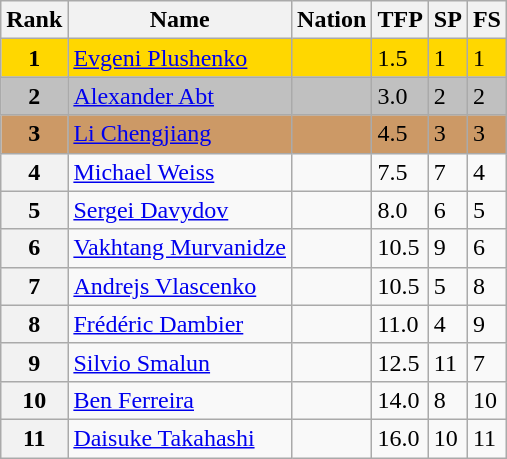<table class="wikitable">
<tr>
<th>Rank</th>
<th>Name</th>
<th>Nation</th>
<th>TFP</th>
<th>SP</th>
<th>FS</th>
</tr>
<tr bgcolor="gold">
<td align="center"><strong>1</strong></td>
<td><a href='#'>Evgeni Plushenko</a></td>
<td></td>
<td>1.5</td>
<td>1</td>
<td>1</td>
</tr>
<tr bgcolor="silver">
<td align="center"><strong>2</strong></td>
<td><a href='#'>Alexander Abt</a></td>
<td></td>
<td>3.0</td>
<td>2</td>
<td>2</td>
</tr>
<tr bgcolor="cc9966">
<td align="center"><strong>3</strong></td>
<td><a href='#'>Li Chengjiang</a></td>
<td></td>
<td>4.5</td>
<td>3</td>
<td>3</td>
</tr>
<tr>
<th>4</th>
<td><a href='#'>Michael Weiss</a></td>
<td></td>
<td>7.5</td>
<td>7</td>
<td>4</td>
</tr>
<tr>
<th>5</th>
<td><a href='#'>Sergei Davydov</a></td>
<td></td>
<td>8.0</td>
<td>6</td>
<td>5</td>
</tr>
<tr>
<th>6</th>
<td><a href='#'>Vakhtang Murvanidze</a></td>
<td></td>
<td>10.5</td>
<td>9</td>
<td>6</td>
</tr>
<tr>
<th>7</th>
<td><a href='#'>Andrejs Vlascenko</a></td>
<td></td>
<td>10.5</td>
<td>5</td>
<td>8</td>
</tr>
<tr>
<th>8</th>
<td><a href='#'>Frédéric Dambier</a></td>
<td></td>
<td>11.0</td>
<td>4</td>
<td>9</td>
</tr>
<tr>
<th>9</th>
<td><a href='#'>Silvio Smalun</a></td>
<td></td>
<td>12.5</td>
<td>11</td>
<td>7</td>
</tr>
<tr>
<th>10</th>
<td><a href='#'>Ben Ferreira</a></td>
<td></td>
<td>14.0</td>
<td>8</td>
<td>10</td>
</tr>
<tr>
<th>11</th>
<td><a href='#'>Daisuke Takahashi</a></td>
<td></td>
<td>16.0</td>
<td>10</td>
<td>11</td>
</tr>
</table>
